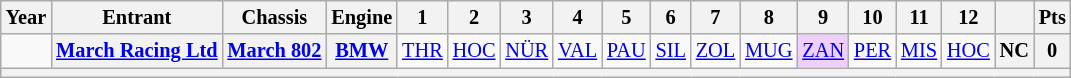<table class="wikitable" style="text-align:center; font-size:85%">
<tr>
<th>Year</th>
<th>Entrant</th>
<th>Chassis</th>
<th>Engine</th>
<th>1</th>
<th>2</th>
<th>3</th>
<th>4</th>
<th>5</th>
<th>6</th>
<th>7</th>
<th>8</th>
<th>9</th>
<th>10</th>
<th>11</th>
<th>12</th>
<th></th>
<th>Pts</th>
</tr>
<tr>
<td></td>
<th nowrap><a href='#'>March Racing Ltd</a></th>
<th nowrap><a href='#'>March 802</a></th>
<th nowrap><a href='#'>BMW</a></th>
<td><a href='#'>THR</a></td>
<td><a href='#'>HOC</a></td>
<td><a href='#'>NÜR</a></td>
<td><a href='#'>VAL</a></td>
<td><a href='#'>PAU</a></td>
<td><a href='#'>SIL</a></td>
<td><a href='#'>ZOL</a></td>
<td><a href='#'>MUG</a></td>
<td style="background:#EFCFFF;"><a href='#'>ZAN</a><br></td>
<td><a href='#'>PER</a></td>
<td><a href='#'>MIS</a></td>
<td><a href='#'>HOC</a></td>
<th>NC</th>
<th>0</th>
</tr>
<tr>
<th colspan="18"></th>
</tr>
</table>
